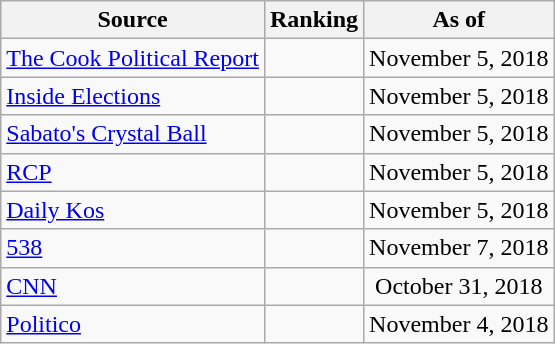<table class="wikitable" style="text-align:center">
<tr>
<th>Source</th>
<th>Ranking</th>
<th>As of</th>
</tr>
<tr>
<td align=left><a href='#'>The Cook Political Report</a></td>
<td></td>
<td>November 5, 2018</td>
</tr>
<tr>
<td align=left><a href='#'>Inside Elections</a></td>
<td></td>
<td>November 5, 2018</td>
</tr>
<tr>
<td align=left><a href='#'>Sabato's Crystal Ball</a></td>
<td></td>
<td>November 5, 2018</td>
</tr>
<tr>
<td align="left"><a href='#'>RCP</a></td>
<td></td>
<td>November 5, 2018</td>
</tr>
<tr>
<td align="left"><a href='#'>Daily Kos</a></td>
<td></td>
<td>November 5, 2018</td>
</tr>
<tr>
<td align="left"><a href='#'>538</a></td>
<td></td>
<td>November 7, 2018</td>
</tr>
<tr>
<td align="left"><a href='#'>CNN</a></td>
<td></td>
<td>October 31, 2018</td>
</tr>
<tr>
<td align="left"><a href='#'>Politico</a></td>
<td></td>
<td>November 4, 2018</td>
</tr>
</table>
